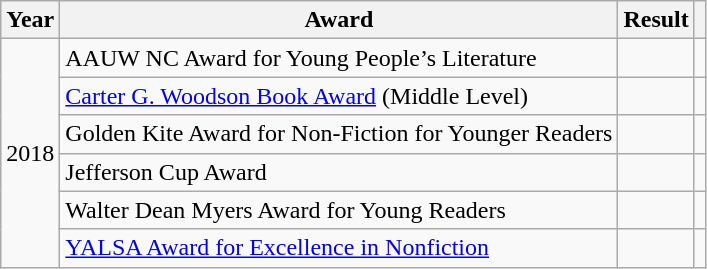<table class="wikitable sortable mw-collapsible">
<tr>
<th>Year</th>
<th>Award</th>
<th>Result</th>
<th></th>
</tr>
<tr>
<td rowspan="6">2018</td>
<td>AAUW NC Award for Young People’s Literature</td>
<td></td>
<td></td>
</tr>
<tr>
<td><a href='#'>Carter G. Woodson Book Award</a> (Middle Level)</td>
<td></td>
<td></td>
</tr>
<tr>
<td>Golden Kite Award for Non-Fiction for Younger Readers</td>
<td></td>
<td></td>
</tr>
<tr>
<td>Jefferson Cup Award</td>
<td></td>
<td></td>
</tr>
<tr>
<td>Walter Dean Myers Award for Young Readers</td>
<td></td>
<td></td>
</tr>
<tr>
<td><a href='#'>YALSA Award for Excellence in Nonfiction</a></td>
<td></td>
<td></td>
</tr>
</table>
